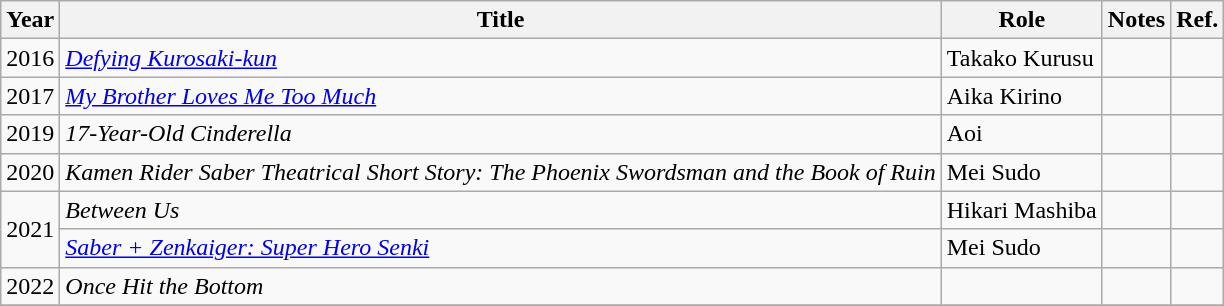<table class="wikitable sortable">
<tr>
<th>Year</th>
<th>Title</th>
<th>Role</th>
<th class="unsortable">Notes</th>
<th class="unsortable">Ref.</th>
</tr>
<tr>
<td>2016</td>
<td><em><a href='#'>Defying Kurosaki-kun</a></em></td>
<td>Takako Kurusu</td>
<td></td>
<td></td>
</tr>
<tr>
<td>2017</td>
<td><em><a href='#'>My Brother Loves Me Too Much</a></em></td>
<td>Aika Kirino</td>
<td></td>
<td></td>
</tr>
<tr>
<td>2019</td>
<td><em>17-Year-Old Cinderella</em></td>
<td>Aoi</td>
<td></td>
<td></td>
</tr>
<tr>
<td>2020</td>
<td><em>Kamen Rider Saber Theatrical Short Story: The Phoenix Swordsman and the Book of Ruin</em></td>
<td>Mei Sudo</td>
<td></td>
<td></td>
</tr>
<tr>
<td rowspan=2>2021</td>
<td><em>Between Us</em></td>
<td>Hikari Mashiba</td>
<td></td>
<td></td>
</tr>
<tr>
<td><em><a href='#'>Saber + Zenkaiger: Super Hero Senki</a></em></td>
<td>Mei Sudo</td>
<td></td>
<td></td>
</tr>
<tr>
<td>2022</td>
<td><em>Once Hit the Bottom</em></td>
<td></td>
<td></td>
<td></td>
</tr>
<tr>
</tr>
</table>
